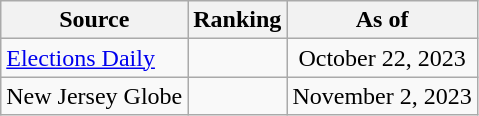<table class="wikitable" style="text-align:center">
<tr>
<th>Source</th>
<th>Ranking</th>
<th>As of</th>
</tr>
<tr>
<td align=left><a href='#'>Elections Daily</a></td>
<td></td>
<td>October 22, 2023</td>
</tr>
<tr>
<td align=left>New Jersey Globe</td>
<td></td>
<td>November 2, 2023</td>
</tr>
</table>
